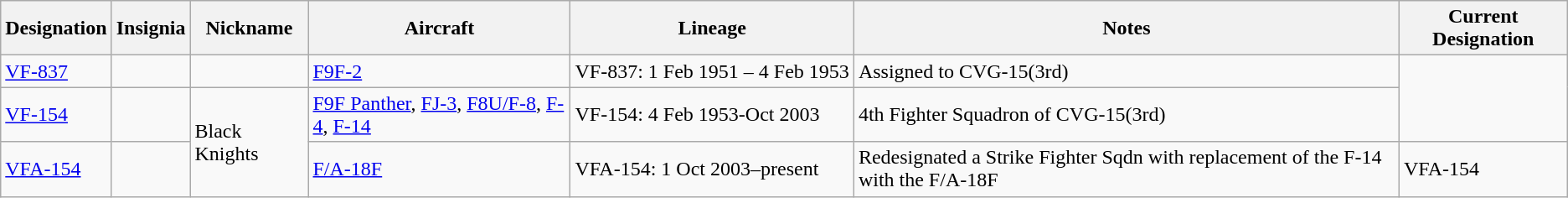<table class="wikitable">
<tr>
<th>Designation</th>
<th>Insignia</th>
<th>Nickname</th>
<th>Aircraft</th>
<th>Lineage</th>
<th>Notes</th>
<th>Current Designation</th>
</tr>
<tr>
<td><a href='#'>VF-837</a></td>
<td></td>
<td></td>
<td><a href='#'>F9F-2</a></td>
<td style="white-space: nowrap;">VF-837: 1 Feb 1951 – 4 Feb 1953</td>
<td>Assigned to CVG-15(3rd)</td>
</tr>
<tr>
<td><a href='#'>VF-154</a></td>
<td></td>
<td Rowspan="2">Black Knights</td>
<td><a href='#'>F9F Panther</a>, <a href='#'>FJ-3</a>, <a href='#'>F8U/F-8</a>, <a href='#'>F-4</a>, <a href='#'>F-14</a></td>
<td>VF-154: 4 Feb 1953-Oct 2003</td>
<td>4th Fighter Squadron of CVG-15(3rd)</td>
</tr>
<tr>
<td><a href='#'>VFA-154</a></td>
<td></td>
<td><a href='#'>F/A-18F</a></td>
<td>VFA-154: 1 Oct 2003–present</td>
<td>Redesignated a Strike Fighter Sqdn with replacement of the F-14 with the F/A-18F</td>
<td>VFA-154</td>
</tr>
</table>
